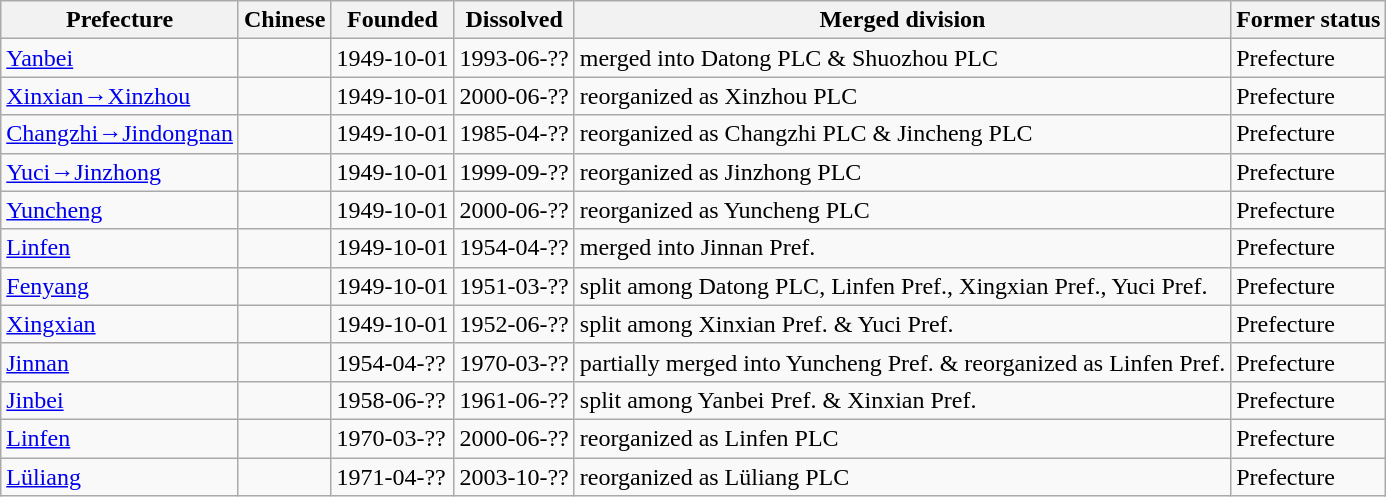<table class="wikitable sortable">
<tr>
<th>Prefecture</th>
<th>Chinese</th>
<th>Founded</th>
<th>Dissolved</th>
<th>Merged division</th>
<th>Former status</th>
</tr>
<tr>
<td><a href='#'>Yanbei</a></td>
<td><span></span></td>
<td>1949-10-01</td>
<td>1993-06-??</td>
<td>merged into Datong PLC & Shuozhou PLC</td>
<td>Prefecture</td>
</tr>
<tr>
<td><a href='#'>Xinxian→Xinzhou</a></td>
<td><span></span></td>
<td>1949-10-01</td>
<td>2000-06-??</td>
<td>reorganized as Xinzhou PLC</td>
<td>Prefecture</td>
</tr>
<tr>
<td><a href='#'>Changzhi→Jindongnan</a></td>
<td><span></span></td>
<td>1949-10-01</td>
<td>1985-04-??</td>
<td>reorganized as Changzhi PLC & Jincheng PLC</td>
<td>Prefecture</td>
</tr>
<tr>
<td><a href='#'>Yuci→Jinzhong</a></td>
<td><span></span></td>
<td>1949-10-01</td>
<td>1999-09-??</td>
<td>reorganized as Jinzhong PLC</td>
<td>Prefecture</td>
</tr>
<tr>
<td><a href='#'>Yuncheng</a></td>
<td><span></span></td>
<td>1949-10-01</td>
<td>2000-06-??</td>
<td>reorganized as Yuncheng PLC</td>
<td>Prefecture</td>
</tr>
<tr>
<td><a href='#'>Linfen</a></td>
<td><span></span></td>
<td>1949-10-01</td>
<td>1954-04-??</td>
<td>merged into Jinnan Pref.</td>
<td>Prefecture</td>
</tr>
<tr>
<td><a href='#'>Fenyang</a></td>
<td><span></span></td>
<td>1949-10-01</td>
<td>1951-03-??</td>
<td>split among Datong PLC, Linfen Pref., Xingxian Pref., Yuci Pref.</td>
<td>Prefecture</td>
</tr>
<tr>
<td><a href='#'>Xingxian</a></td>
<td><span></span></td>
<td>1949-10-01</td>
<td>1952-06-??</td>
<td>split among Xinxian Pref. & Yuci Pref.</td>
<td>Prefecture</td>
</tr>
<tr>
<td><a href='#'>Jinnan</a></td>
<td><span></span></td>
<td>1954-04-??</td>
<td>1970-03-??</td>
<td>partially merged into Yuncheng Pref. & reorganized as Linfen Pref.</td>
<td>Prefecture</td>
</tr>
<tr>
<td><a href='#'>Jinbei</a></td>
<td><span></span></td>
<td>1958-06-??</td>
<td>1961-06-??</td>
<td>split among Yanbei Pref. & Xinxian Pref.</td>
<td>Prefecture</td>
</tr>
<tr>
<td><a href='#'>Linfen</a></td>
<td><span></span></td>
<td>1970-03-??</td>
<td>2000-06-??</td>
<td>reorganized as Linfen PLC</td>
<td>Prefecture</td>
</tr>
<tr>
<td><a href='#'>Lüliang</a></td>
<td><span></span></td>
<td>1971-04-??</td>
<td>2003-10-??</td>
<td>reorganized as Lüliang PLC</td>
<td>Prefecture</td>
</tr>
</table>
